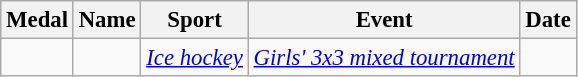<table class="wikitable sortable" style="font-size:95%;">
<tr>
<th>Medal</th>
<th>Name</th>
<th>Sport</th>
<th>Event</th>
<th>Date</th>
</tr>
<tr>
<td><em></em></td>
<td><em></em></td>
<td><em><a href='#'>Ice hockey</a></em></td>
<td><em><a href='#'>Girls' 3x3 mixed tournament</a></em></td>
<td><em></em></td>
</tr>
</table>
